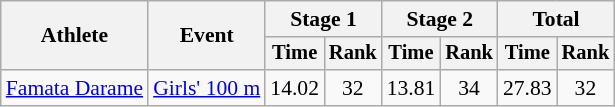<table class=wikitable style="font-size:90%">
<tr>
<th rowspan="2">Athlete</th>
<th rowspan="2">Event</th>
<th colspan="2">Stage 1</th>
<th colspan="2">Stage 2</th>
<th colspan="2">Total</th>
</tr>
<tr style="font-size:95%">
<th>Time</th>
<th>Rank</th>
<th>Time</th>
<th>Rank</th>
<th>Time</th>
<th>Rank</th>
</tr>
<tr align=center>
<td align=left><a href='#'>Famata Darame</a></td>
<td align=left><a href='#'>Girls' 100 m</a></td>
<td>14.02</td>
<td>32</td>
<td>13.81</td>
<td>34</td>
<td>27.83</td>
<td>32</td>
</tr>
</table>
